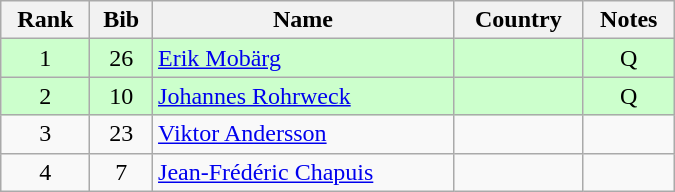<table class="wikitable" style="text-align:center; width:450px">
<tr>
<th>Rank</th>
<th>Bib</th>
<th>Name</th>
<th>Country</th>
<th>Notes</th>
</tr>
<tr bgcolor=ccffcc>
<td>1</td>
<td>26</td>
<td align=left><a href='#'>Erik Mobärg</a></td>
<td align=left></td>
<td>Q</td>
</tr>
<tr bgcolor=ccffcc>
<td>2</td>
<td>10</td>
<td align=left><a href='#'>Johannes Rohrweck</a></td>
<td align=left></td>
<td>Q</td>
</tr>
<tr>
<td>3</td>
<td>23</td>
<td align=left><a href='#'>Viktor Andersson</a></td>
<td align=left></td>
<td></td>
</tr>
<tr>
<td>4</td>
<td>7</td>
<td align=left><a href='#'>Jean-Frédéric Chapuis</a></td>
<td align=left></td>
<td></td>
</tr>
</table>
